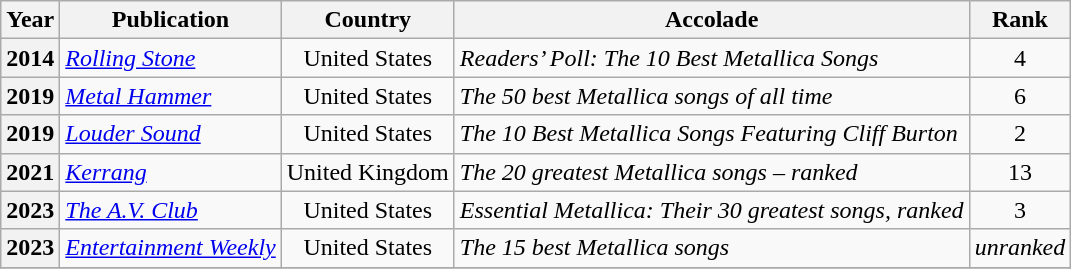<table class="wikitable plainrowheaders" style="text-align:left;">
<tr>
<th scope="col">Year</th>
<th scope="col">Publication</th>
<th scope="col">Country</th>
<th scope="col">Accolade</th>
<th scope="col">Rank</th>
</tr>
<tr>
<th scope="row">2014</th>
<td><em><a href='#'>Rolling Stone</a></em></td>
<td style="text-align:center;">United States</td>
<td><em>Readers’ Poll: The 10 Best Metallica Songs</em></td>
<td style="text-align:center;">4</td>
</tr>
<tr>
<th scope="row">2019</th>
<td><em><a href='#'>Metal Hammer</a></em></td>
<td style="text-align:center;">United States</td>
<td><em>The 50 best Metallica songs of all time</em></td>
<td style="text-align:center;">6</td>
</tr>
<tr>
<th scope="row">2019</th>
<td><em><a href='#'>Louder Sound</a></em></td>
<td style="text-align:center;">United States</td>
<td><em>The 10 Best Metallica Songs Featuring Cliff Burton</em></td>
<td style="text-align:center;">2</td>
</tr>
<tr>
<th scope="row">2021</th>
<td><em><a href='#'>Kerrang</a></em></td>
<td style="text-align:center;">United Kingdom</td>
<td><em>The 20 greatest Metallica songs – ranked</em></td>
<td style="text-align:center;">13</td>
</tr>
<tr>
<th scope="row">2023</th>
<td><em><a href='#'>The A.V. Club</a></em></td>
<td style="text-align:center;">United States</td>
<td><em>Essential Metallica: Their 30 greatest songs, ranked</em></td>
<td style="text-align:center;">3</td>
</tr>
<tr>
<th scope="row">2023</th>
<td><em><a href='#'>Entertainment Weekly</a></em></td>
<td style="text-align:center;">United States</td>
<td><em>The 15 best Metallica songs</em></td>
<td style="text-align:center;"><em>unranked</em></td>
</tr>
<tr>
</tr>
</table>
